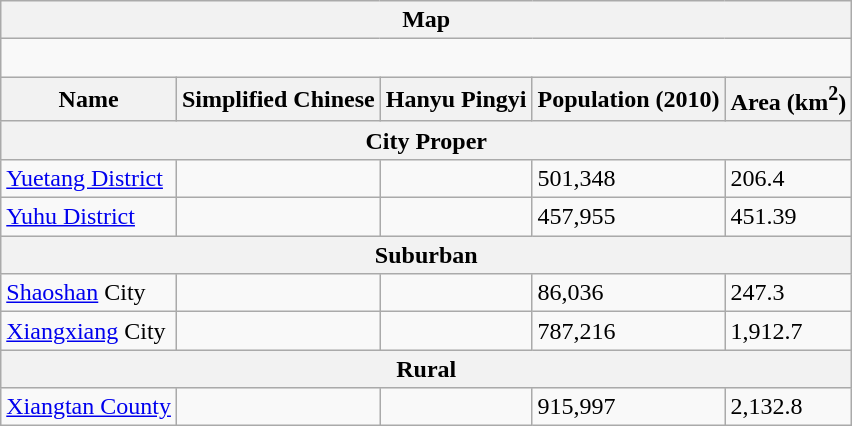<table class="wikitable">
<tr>
<th colspan="5">Map</th>
</tr>
<tr>
<td colspan="5"><div><br> 






</div></td>
</tr>
<tr>
<th><strong>Name</strong></th>
<th><strong>Simplified Chinese</strong></th>
<th><strong>Hanyu Pingyi</strong></th>
<th><strong>Population (2010)</strong></th>
<th><strong>Area (km<sup>2</sup>)</strong></th>
</tr>
<tr>
<th colspan="5">City Proper</th>
</tr>
<tr>
<td><a href='#'>Yuetang District</a></td>
<td></td>
<td></td>
<td>501,348</td>
<td>206.4</td>
</tr>
<tr>
<td><a href='#'>Yuhu District</a></td>
<td></td>
<td></td>
<td>457,955</td>
<td>451.39</td>
</tr>
<tr>
<th colspan="5">Suburban</th>
</tr>
<tr>
<td><a href='#'>Shaoshan</a> City</td>
<td></td>
<td></td>
<td>86,036</td>
<td>247.3</td>
</tr>
<tr>
<td><a href='#'>Xiangxiang</a> City</td>
<td></td>
<td></td>
<td>787,216</td>
<td>1,912.7</td>
</tr>
<tr>
<th colspan="5">Rural</th>
</tr>
<tr>
<td><a href='#'>Xiangtan County</a></td>
<td></td>
<td></td>
<td>915,997</td>
<td>2,132.8</td>
</tr>
</table>
